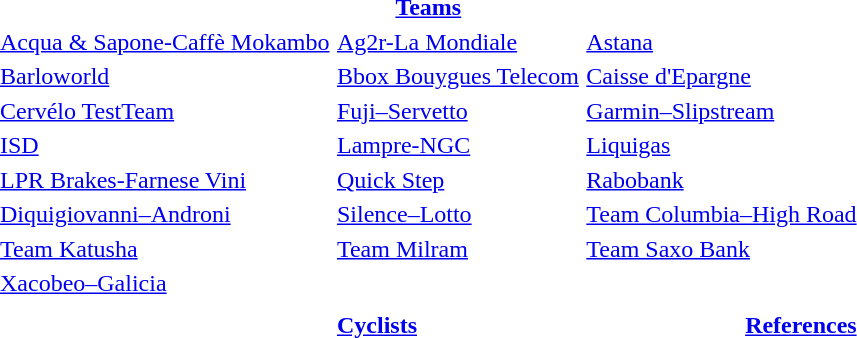<table class="toc" style="padding: 6px; border-spacing: 3px;">
<tr>
<th colspan=3><a href='#'>Teams</a></th>
</tr>
<tr>
<td><a href='#'>Acqua & Sapone-Caffè Mokambo</a></td>
<td><a href='#'>Ag2r-La Mondiale</a></td>
<td><a href='#'>Astana</a></td>
</tr>
<tr>
<td><a href='#'>Barloworld</a></td>
<td><a href='#'>Bbox Bouygues Telecom</a></td>
<td><a href='#'>Caisse d'Epargne</a></td>
</tr>
<tr>
<td><a href='#'>Cervélo TestTeam</a></td>
<td><a href='#'>Fuji–Servetto</a></td>
<td><a href='#'>Garmin–Slipstream</a></td>
</tr>
<tr>
<td><a href='#'>ISD</a></td>
<td><a href='#'>Lampre-NGC</a></td>
<td><a href='#'>Liquigas</a></td>
</tr>
<tr>
<td><a href='#'>LPR Brakes-Farnese Vini</a></td>
<td><a href='#'>Quick Step</a></td>
<td><a href='#'>Rabobank</a></td>
</tr>
<tr>
<td><a href='#'>Diquigiovanni–Androni</a></td>
<td><a href='#'>Silence–Lotto</a></td>
<td><a href='#'>Team Columbia–High Road</a></td>
</tr>
<tr>
<td><a href='#'>Team Katusha</a></td>
<td><a href='#'>Team Milram</a></td>
<td><a href='#'>Team Saxo Bank</a></td>
</tr>
<tr>
<td><a href='#'>Xacobeo–Galicia</a></td>
<td></td>
<td></td>
</tr>
<tr>
<td></td>
<td></td>
<td></td>
</tr>
<tr>
<td></td>
<td align=left><strong><a href='#'>Cyclists</a></strong></td>
<td align=right><strong><a href='#'>References</a></strong></td>
</tr>
</table>
